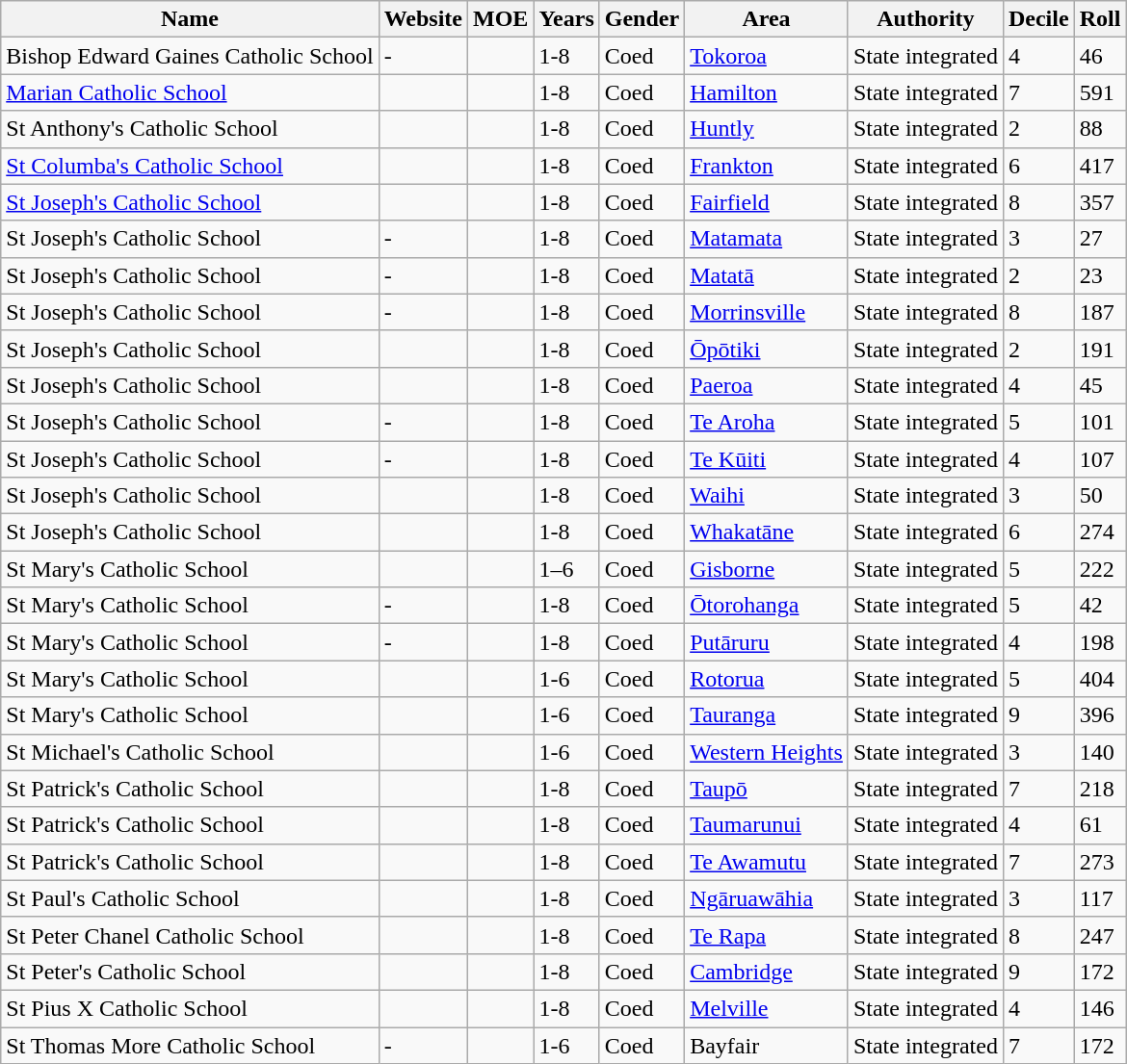<table class="wikitable sortable">
<tr>
<th>Name</th>
<th>Website</th>
<th>MOE</th>
<th>Years</th>
<th>Gender</th>
<th>Area</th>
<th>Authority</th>
<th>Decile</th>
<th>Roll</th>
</tr>
<tr>
<td>Bishop Edward Gaines Catholic School</td>
<td>-</td>
<td></td>
<td>1-8</td>
<td>Coed</td>
<td><a href='#'>Tokoroa</a></td>
<td>State integrated</td>
<td>4</td>
<td>46</td>
</tr>
<tr>
<td><a href='#'>Marian Catholic School</a></td>
<td></td>
<td></td>
<td>1-8</td>
<td>Coed</td>
<td><a href='#'>Hamilton</a></td>
<td>State integrated</td>
<td>7</td>
<td>591</td>
</tr>
<tr>
<td>St Anthony's Catholic School</td>
<td></td>
<td></td>
<td>1-8</td>
<td>Coed</td>
<td><a href='#'>Huntly</a></td>
<td>State integrated</td>
<td>2</td>
<td>88</td>
</tr>
<tr>
<td><a href='#'>St Columba's Catholic School</a></td>
<td></td>
<td></td>
<td>1-8</td>
<td>Coed</td>
<td><a href='#'>Frankton</a></td>
<td>State integrated</td>
<td>6</td>
<td>417</td>
</tr>
<tr>
<td><a href='#'>St Joseph's Catholic School</a></td>
<td></td>
<td></td>
<td>1-8</td>
<td>Coed</td>
<td><a href='#'>Fairfield</a></td>
<td>State integrated</td>
<td>8</td>
<td>357</td>
</tr>
<tr>
<td>St Joseph's Catholic School</td>
<td>-</td>
<td></td>
<td>1-8</td>
<td>Coed</td>
<td><a href='#'>Matamata</a></td>
<td>State integrated</td>
<td>3</td>
<td>27</td>
</tr>
<tr>
<td>St Joseph's Catholic School</td>
<td>-</td>
<td></td>
<td>1-8</td>
<td>Coed</td>
<td><a href='#'>Matatā</a></td>
<td>State integrated</td>
<td>2</td>
<td>23</td>
</tr>
<tr>
<td>St Joseph's Catholic School</td>
<td>-</td>
<td></td>
<td>1-8</td>
<td>Coed</td>
<td><a href='#'>Morrinsville</a></td>
<td>State integrated</td>
<td>8</td>
<td>187</td>
</tr>
<tr>
<td>St Joseph's Catholic School</td>
<td></td>
<td></td>
<td>1-8</td>
<td>Coed</td>
<td><a href='#'>Ōpōtiki</a></td>
<td>State integrated</td>
<td>2</td>
<td>191</td>
</tr>
<tr>
<td>St Joseph's Catholic School</td>
<td></td>
<td></td>
<td>1-8</td>
<td>Coed</td>
<td><a href='#'>Paeroa</a></td>
<td>State integrated</td>
<td>4</td>
<td>45</td>
</tr>
<tr>
<td>St Joseph's Catholic School</td>
<td>-</td>
<td></td>
<td>1-8</td>
<td>Coed</td>
<td><a href='#'>Te Aroha</a></td>
<td>State integrated</td>
<td>5</td>
<td>101</td>
</tr>
<tr>
<td>St Joseph's Catholic School</td>
<td>-</td>
<td></td>
<td>1-8</td>
<td>Coed</td>
<td><a href='#'>Te Kūiti</a></td>
<td>State integrated</td>
<td>4</td>
<td>107</td>
</tr>
<tr>
<td>St Joseph's Catholic School</td>
<td></td>
<td></td>
<td>1-8</td>
<td>Coed</td>
<td><a href='#'>Waihi</a></td>
<td>State integrated</td>
<td>3</td>
<td>50</td>
</tr>
<tr>
<td>St Joseph's Catholic School</td>
<td></td>
<td></td>
<td>1-8</td>
<td>Coed</td>
<td><a href='#'>Whakatāne</a></td>
<td>State integrated</td>
<td>6</td>
<td>274</td>
</tr>
<tr>
<td>St Mary's Catholic School</td>
<td></td>
<td></td>
<td>1–6</td>
<td>Coed</td>
<td><a href='#'>Gisborne</a></td>
<td>State integrated</td>
<td>5</td>
<td>222</td>
</tr>
<tr>
<td>St Mary's Catholic School</td>
<td>-</td>
<td></td>
<td>1-8</td>
<td>Coed</td>
<td><a href='#'>Ōtorohanga</a></td>
<td>State integrated</td>
<td>5</td>
<td>42</td>
</tr>
<tr>
<td>St Mary's Catholic School</td>
<td>-</td>
<td></td>
<td>1-8</td>
<td>Coed</td>
<td><a href='#'>Putāruru</a></td>
<td>State integrated</td>
<td>4</td>
<td>198</td>
</tr>
<tr>
<td>St Mary's Catholic School</td>
<td></td>
<td></td>
<td>1-6</td>
<td>Coed</td>
<td><a href='#'>Rotorua</a></td>
<td>State integrated</td>
<td>5</td>
<td>404</td>
</tr>
<tr>
<td>St Mary's Catholic School</td>
<td></td>
<td></td>
<td>1-6</td>
<td>Coed</td>
<td><a href='#'>Tauranga</a></td>
<td>State integrated</td>
<td>9</td>
<td>396</td>
</tr>
<tr>
<td>St Michael's Catholic School</td>
<td></td>
<td></td>
<td>1-6</td>
<td>Coed</td>
<td><a href='#'>Western Heights</a></td>
<td>State integrated</td>
<td>3</td>
<td>140</td>
</tr>
<tr>
<td>St Patrick's Catholic School</td>
<td></td>
<td></td>
<td>1-8</td>
<td>Coed</td>
<td><a href='#'>Taupō</a></td>
<td>State integrated</td>
<td>7</td>
<td>218</td>
</tr>
<tr>
<td>St Patrick's Catholic School</td>
<td></td>
<td></td>
<td>1-8</td>
<td>Coed</td>
<td><a href='#'>Taumarunui</a></td>
<td>State integrated</td>
<td>4</td>
<td>61</td>
</tr>
<tr>
<td>St Patrick's Catholic School</td>
<td></td>
<td></td>
<td>1-8</td>
<td>Coed</td>
<td><a href='#'>Te Awamutu</a></td>
<td>State integrated</td>
<td>7</td>
<td>273</td>
</tr>
<tr>
<td>St Paul's Catholic School</td>
<td></td>
<td></td>
<td>1-8</td>
<td>Coed</td>
<td><a href='#'>Ngāruawāhia</a></td>
<td>State integrated</td>
<td>3</td>
<td>117</td>
</tr>
<tr>
<td>St Peter Chanel Catholic School</td>
<td></td>
<td></td>
<td>1-8</td>
<td>Coed</td>
<td><a href='#'>Te Rapa</a></td>
<td>State integrated</td>
<td>8</td>
<td>247</td>
</tr>
<tr>
<td>St Peter's Catholic School</td>
<td></td>
<td></td>
<td>1-8</td>
<td>Coed</td>
<td><a href='#'>Cambridge</a></td>
<td>State integrated</td>
<td>9</td>
<td>172</td>
</tr>
<tr>
<td>St Pius X Catholic School</td>
<td></td>
<td></td>
<td>1-8</td>
<td>Coed</td>
<td><a href='#'>Melville</a></td>
<td>State integrated</td>
<td>4</td>
<td>146</td>
</tr>
<tr>
<td>St Thomas More Catholic School</td>
<td>-</td>
<td></td>
<td>1-6</td>
<td>Coed</td>
<td>Bayfair</td>
<td>State integrated</td>
<td>7</td>
<td>172</td>
</tr>
</table>
